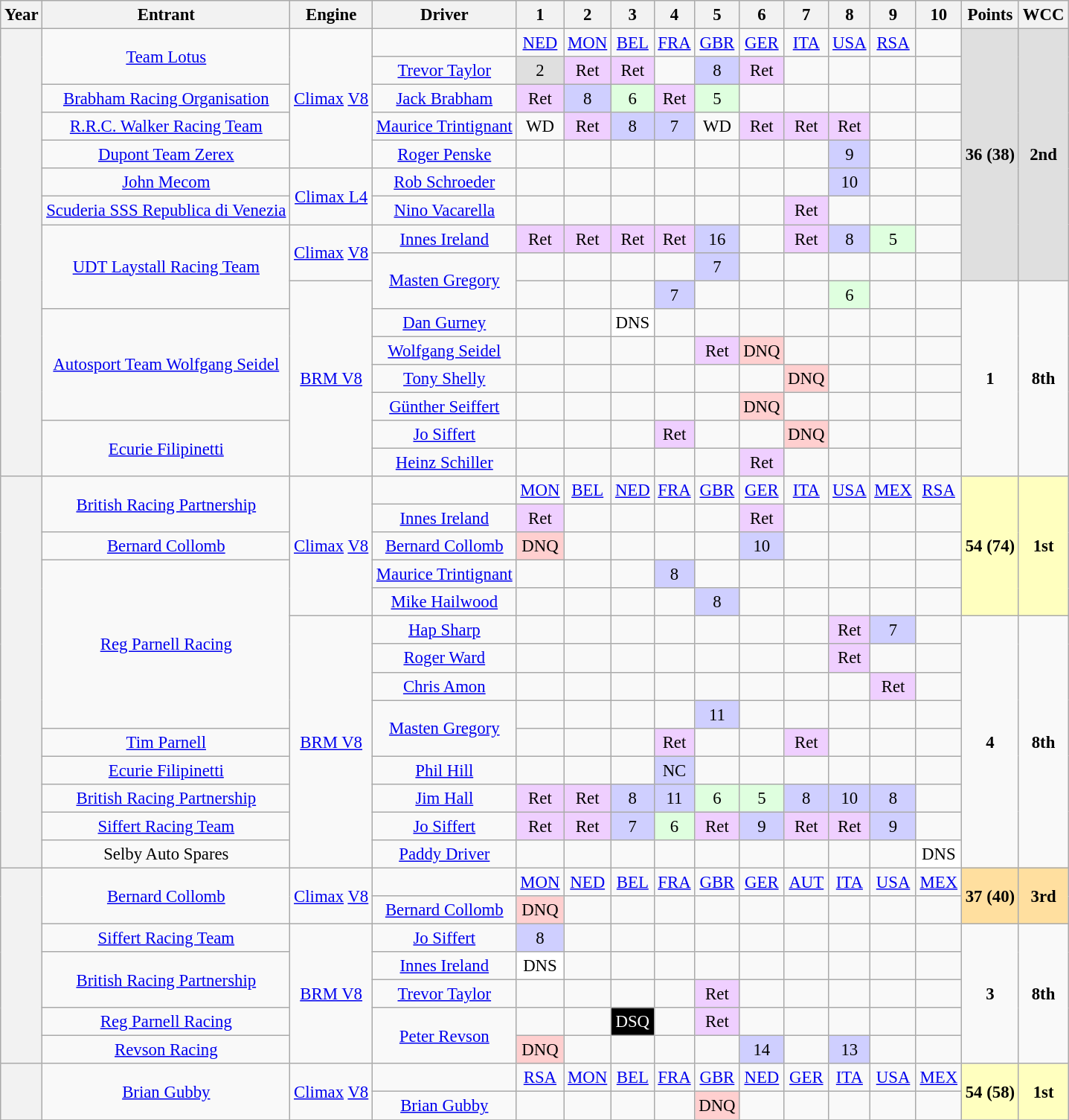<table class="wikitable" style="text-align:center; font-size:95%">
<tr>
<th>Year</th>
<th>Entrant</th>
<th>Engine</th>
<th>Driver</th>
<th>1</th>
<th>2</th>
<th>3</th>
<th>4</th>
<th>5</th>
<th>6</th>
<th>7</th>
<th>8</th>
<th>9</th>
<th>10</th>
<th>Points</th>
<th>WCC</th>
</tr>
<tr>
<th rowspan="16"></th>
<td rowspan="2"><a href='#'>Team Lotus</a></td>
<td rowspan="5"><a href='#'>Climax</a> <a href='#'>V8</a></td>
<td></td>
<td><a href='#'>NED</a></td>
<td><a href='#'>MON</a></td>
<td><a href='#'>BEL</a></td>
<td><a href='#'>FRA</a></td>
<td><a href='#'>GBR</a></td>
<td><a href='#'>GER</a></td>
<td><a href='#'>ITA</a></td>
<td><a href='#'>USA</a></td>
<td><a href='#'>RSA</a></td>
<td></td>
<td rowspan="9" style="background:#DFDFDF;"><strong>36 (38)</strong></td>
<td rowspan="9" style="background:#DFDFDF;"><strong>2nd</strong></td>
</tr>
<tr>
<td><a href='#'>Trevor Taylor</a></td>
<td style="background:#dfdfdf;">2</td>
<td style="background:#efcfff;">Ret</td>
<td style="background:#efcfff;">Ret</td>
<td></td>
<td style="background:#cfcfff;">8</td>
<td style="background:#efcfff;">Ret</td>
<td></td>
<td></td>
<td></td>
<td></td>
</tr>
<tr>
<td><a href='#'>Brabham Racing Organisation</a></td>
<td><a href='#'>Jack Brabham</a></td>
<td style="background:#efcfff;">Ret</td>
<td style="background:#cfcfff;">8</td>
<td style="background:#dfffdf;">6</td>
<td style="background:#efcfff;">Ret</td>
<td style="background:#dfffdf;">5</td>
<td></td>
<td></td>
<td></td>
<td></td>
<td></td>
</tr>
<tr>
<td><a href='#'>R.R.C. Walker Racing Team</a></td>
<td><a href='#'>Maurice Trintignant</a></td>
<td>WD</td>
<td style="background:#efcfff;">Ret</td>
<td style="background:#cfcfff;">8</td>
<td style="background:#cfcfff;">7</td>
<td>WD</td>
<td style="background:#efcfff;">Ret</td>
<td style="background:#efcfff;">Ret</td>
<td style="background:#efcfff;">Ret</td>
<td></td>
<td></td>
</tr>
<tr>
<td><a href='#'>Dupont Team Zerex</a></td>
<td><a href='#'>Roger Penske</a></td>
<td></td>
<td></td>
<td></td>
<td></td>
<td></td>
<td></td>
<td></td>
<td style="background:#cfcfff;">9</td>
<td></td>
<td></td>
</tr>
<tr>
<td><a href='#'>John Mecom</a></td>
<td rowspan="2"><a href='#'>Climax L4</a></td>
<td><a href='#'>Rob Schroeder</a></td>
<td></td>
<td></td>
<td></td>
<td></td>
<td></td>
<td></td>
<td></td>
<td style="background:#cfcfff;">10</td>
<td></td>
<td></td>
</tr>
<tr>
<td><a href='#'>Scuderia SSS Republica di Venezia</a></td>
<td><a href='#'>Nino Vacarella</a></td>
<td></td>
<td></td>
<td></td>
<td></td>
<td></td>
<td></td>
<td style="background:#efcfff;">Ret</td>
<td></td>
<td></td>
<td></td>
</tr>
<tr>
<td rowspan="3"><a href='#'>UDT Laystall Racing Team</a></td>
<td rowspan="2"><a href='#'>Climax</a> <a href='#'>V8</a></td>
<td><a href='#'>Innes Ireland</a></td>
<td style="background:#efcfff;">Ret</td>
<td style="background:#efcfff;">Ret</td>
<td style="background:#efcfff;">Ret</td>
<td style="background:#efcfff;">Ret</td>
<td style="background:#cfcfff;">16</td>
<td></td>
<td style="background:#efcfff;">Ret</td>
<td style="background:#cfcfff;">8</td>
<td style="background:#dfffdf;">5</td>
<td></td>
</tr>
<tr>
<td rowspan="2"><a href='#'>Masten Gregory</a></td>
<td></td>
<td></td>
<td></td>
<td></td>
<td style="background:#cfcfff;">7</td>
<td></td>
<td></td>
<td></td>
<td></td>
<td></td>
</tr>
<tr>
<td rowspan="7"><a href='#'>BRM V8</a></td>
<td></td>
<td></td>
<td></td>
<td style="background:#cfcfff;">7</td>
<td></td>
<td></td>
<td></td>
<td style="background:#dfffdf;">6</td>
<td></td>
<td></td>
<td rowspan="7"><strong>1</strong></td>
<td rowspan="7"><strong>8th</strong></td>
</tr>
<tr>
<td rowspan="4"><a href='#'>Autosport Team Wolfgang Seidel</a></td>
<td><a href='#'>Dan Gurney</a></td>
<td></td>
<td></td>
<td style="background:#ffffff;">DNS</td>
<td></td>
<td></td>
<td></td>
<td></td>
<td></td>
<td></td>
<td></td>
</tr>
<tr>
<td><a href='#'>Wolfgang Seidel</a></td>
<td></td>
<td></td>
<td></td>
<td></td>
<td style="background:#efcfff;">Ret</td>
<td style="background:#ffcfcf;">DNQ</td>
<td></td>
<td></td>
<td></td>
<td></td>
</tr>
<tr>
<td><a href='#'>Tony Shelly</a></td>
<td></td>
<td></td>
<td></td>
<td></td>
<td></td>
<td></td>
<td style="background:#ffcfcf;">DNQ</td>
<td></td>
<td></td>
<td></td>
</tr>
<tr>
<td><a href='#'>Günther Seiffert</a></td>
<td></td>
<td></td>
<td></td>
<td></td>
<td></td>
<td style="background:#ffcfcf;">DNQ</td>
<td></td>
<td></td>
<td></td>
<td></td>
</tr>
<tr>
<td rowspan="2"><a href='#'>Ecurie Filipinetti</a></td>
<td><a href='#'>Jo Siffert</a></td>
<td></td>
<td></td>
<td></td>
<td style="background:#efcfff;">Ret</td>
<td></td>
<td></td>
<td style="background:#ffcfcf;">DNQ</td>
<td></td>
<td></td>
<td></td>
</tr>
<tr>
<td><a href='#'>Heinz Schiller</a></td>
<td></td>
<td></td>
<td></td>
<td></td>
<td></td>
<td style="background:#efcfff;">Ret</td>
<td></td>
<td></td>
<td></td>
<td></td>
</tr>
<tr>
<th rowspan="14"></th>
<td rowspan="2"><a href='#'>British Racing Partnership</a></td>
<td rowspan="5"><a href='#'>Climax</a> <a href='#'>V8</a></td>
<td></td>
<td><a href='#'>MON</a></td>
<td><a href='#'>BEL</a></td>
<td><a href='#'>NED</a></td>
<td><a href='#'>FRA</a></td>
<td><a href='#'>GBR</a></td>
<td><a href='#'>GER</a></td>
<td><a href='#'>ITA</a></td>
<td><a href='#'>USA</a></td>
<td><a href='#'>MEX</a></td>
<td><a href='#'>RSA</a></td>
<td rowspan="5" style="background:#FFFFBF;"><strong>54 (74)</strong></td>
<td rowspan="5" style="background:#FFFFBF;"><strong>1st</strong></td>
</tr>
<tr>
<td><a href='#'>Innes Ireland</a></td>
<td style="background:#EFCFFF;">Ret</td>
<td></td>
<td></td>
<td></td>
<td></td>
<td style="background:#EFCFFF;">Ret</td>
<td></td>
<td></td>
<td></td>
<td></td>
</tr>
<tr>
<td><a href='#'>Bernard Collomb</a></td>
<td><a href='#'>Bernard Collomb</a></td>
<td style="background:#ffcfcf;">DNQ</td>
<td></td>
<td></td>
<td></td>
<td></td>
<td style="background:#CFCFFF;">10</td>
<td></td>
<td></td>
<td></td>
<td></td>
</tr>
<tr>
<td rowspan="6"><a href='#'>Reg Parnell Racing</a></td>
<td><a href='#'>Maurice Trintignant</a></td>
<td></td>
<td></td>
<td></td>
<td style="background:#CFCFFF;">8</td>
<td></td>
<td></td>
<td></td>
<td></td>
<td></td>
<td></td>
</tr>
<tr>
<td><a href='#'>Mike Hailwood</a></td>
<td></td>
<td></td>
<td></td>
<td></td>
<td style="background:#CFCFFF;">8</td>
<td></td>
<td></td>
<td></td>
<td></td>
<td></td>
</tr>
<tr>
<td rowspan="9"><a href='#'>BRM V8</a></td>
<td><a href='#'>Hap Sharp</a></td>
<td></td>
<td></td>
<td></td>
<td></td>
<td></td>
<td></td>
<td></td>
<td style="background:#efcfff;">Ret</td>
<td style="background:#CFCFFF;">7</td>
<td></td>
<td rowspan="9"><strong>4</strong></td>
<td rowspan="9"><strong>8th</strong></td>
</tr>
<tr>
<td><a href='#'>Roger Ward</a></td>
<td></td>
<td></td>
<td></td>
<td></td>
<td></td>
<td></td>
<td></td>
<td style="background:#efcfff;">Ret</td>
<td></td>
<td></td>
</tr>
<tr>
<td><a href='#'>Chris Amon</a></td>
<td></td>
<td></td>
<td></td>
<td></td>
<td></td>
<td></td>
<td></td>
<td></td>
<td style="background:#efcfff;">Ret</td>
<td></td>
</tr>
<tr>
<td rowspan="2"><a href='#'>Masten Gregory</a></td>
<td></td>
<td></td>
<td></td>
<td></td>
<td style="background:#CFCFFF;">11</td>
<td></td>
<td></td>
<td></td>
<td></td>
<td></td>
</tr>
<tr>
<td><a href='#'>Tim Parnell</a></td>
<td></td>
<td></td>
<td></td>
<td style="background:#efcfff;">Ret</td>
<td></td>
<td></td>
<td style="background:#efcfff;">Ret</td>
<td></td>
<td></td>
<td></td>
</tr>
<tr>
<td><a href='#'>Ecurie Filipinetti</a></td>
<td><a href='#'>Phil Hill</a></td>
<td></td>
<td></td>
<td></td>
<td style="background:#CFCFFF;">NC</td>
<td></td>
<td></td>
<td></td>
<td></td>
<td></td>
<td></td>
</tr>
<tr>
<td><a href='#'>British Racing Partnership</a></td>
<td><a href='#'>Jim Hall</a></td>
<td style="background:#efcfff;">Ret</td>
<td style="background:#efcfff;">Ret</td>
<td style="background:#CFCFFF;">8</td>
<td style="background:#CFCFFF;">11</td>
<td style="background:#dfffdf;">6</td>
<td style="background:#dfffdf;">5</td>
<td style="background:#CFCFFF;">8</td>
<td style="background:#CFCFFF;">10</td>
<td style="background:#CFCFFF;">8</td>
<td></td>
</tr>
<tr>
<td><a href='#'>Siffert Racing Team</a></td>
<td><a href='#'>Jo Siffert</a></td>
<td style="background:#efcfff;">Ret</td>
<td style="background:#efcfff;">Ret</td>
<td style="background:#CFCFFF;">7</td>
<td style="background:#dfffdf;">6</td>
<td style="background:#efcfff;">Ret</td>
<td style="background:#CFCFFF;">9</td>
<td style="background:#efcfff;">Ret</td>
<td style="background:#efcfff;">Ret</td>
<td style="background:#CFCFFF;">9</td>
<td></td>
</tr>
<tr>
<td>Selby Auto Spares</td>
<td><a href='#'>Paddy Driver</a></td>
<td></td>
<td></td>
<td></td>
<td></td>
<td></td>
<td></td>
<td></td>
<td></td>
<td></td>
<td style="background:#FFFFFF;">DNS</td>
</tr>
<tr>
<th rowspan="7"></th>
<td rowspan="2"><a href='#'>Bernard Collomb</a></td>
<td rowspan="2"><a href='#'>Climax</a> <a href='#'>V8</a></td>
<td></td>
<td><a href='#'>MON</a></td>
<td><a href='#'>NED</a></td>
<td><a href='#'>BEL</a></td>
<td><a href='#'>FRA</a></td>
<td><a href='#'>GBR</a></td>
<td><a href='#'>GER</a></td>
<td><a href='#'>AUT</a></td>
<td><a href='#'>ITA</a></td>
<td><a href='#'>USA</a></td>
<td><a href='#'>MEX</a></td>
<td rowspan="2" style="background:#ffdf9f;"><strong>37 (40)</strong></td>
<td rowspan="2" style="background:#ffdf9f;"><strong>3rd</strong></td>
</tr>
<tr>
<td><a href='#'>Bernard Collomb</a></td>
<td style="background:#ffcfcf;">DNQ</td>
<td></td>
<td></td>
<td></td>
<td></td>
<td></td>
<td></td>
<td></td>
<td></td>
<td></td>
</tr>
<tr>
<td><a href='#'>Siffert Racing Team</a></td>
<td rowspan="5"><a href='#'>BRM V8</a></td>
<td><a href='#'>Jo Siffert</a></td>
<td style="background:#cfcfff;">8</td>
<td></td>
<td></td>
<td></td>
<td></td>
<td></td>
<td></td>
<td></td>
<td></td>
<td></td>
<td rowspan="5"><strong>3</strong></td>
<td rowspan="5"><strong>8th</strong></td>
</tr>
<tr>
<td rowspan="2"><a href='#'>British Racing Partnership</a></td>
<td><a href='#'>Innes Ireland</a></td>
<td style="background:#ffffff;">DNS</td>
<td></td>
<td></td>
<td></td>
<td></td>
<td></td>
<td></td>
<td></td>
<td></td>
<td></td>
</tr>
<tr>
<td><a href='#'>Trevor Taylor</a></td>
<td></td>
<td></td>
<td></td>
<td></td>
<td style="background:#EFCFFF;">Ret</td>
<td></td>
<td></td>
<td></td>
<td></td>
<td></td>
</tr>
<tr>
<td><a href='#'>Reg Parnell Racing</a></td>
<td rowspan="2"><a href='#'>Peter Revson</a></td>
<td></td>
<td></td>
<td style="background:#000000;color:#ffffff">DSQ</td>
<td></td>
<td style="background:#EFCFFF;">Ret</td>
<td></td>
<td></td>
<td></td>
<td></td>
<td></td>
</tr>
<tr>
<td><a href='#'>Revson Racing</a></td>
<td style="background:#ffcfcf;">DNQ</td>
<td></td>
<td></td>
<td></td>
<td></td>
<td style="background:#cfcfff;">14</td>
<td></td>
<td style="background:#cfcfff;">13</td>
<td></td>
<td></td>
</tr>
<tr>
<th rowspan="2"></th>
<td rowspan="2"><a href='#'>Brian Gubby</a></td>
<td rowspan="2"><a href='#'>Climax</a> <a href='#'>V8</a></td>
<td></td>
<td><a href='#'>RSA</a></td>
<td><a href='#'>MON</a></td>
<td><a href='#'>BEL</a></td>
<td><a href='#'>FRA</a></td>
<td><a href='#'>GBR</a></td>
<td><a href='#'>NED</a></td>
<td><a href='#'>GER</a></td>
<td><a href='#'>ITA</a></td>
<td><a href='#'>USA</a></td>
<td><a href='#'>MEX</a></td>
<td rowspan="2" style="background:#FFFFBF;"><strong>54 (58)</strong></td>
<td rowspan="2" style="background:#FFFFBF;"><strong>1st</strong></td>
</tr>
<tr>
<td><a href='#'>Brian Gubby</a></td>
<td></td>
<td></td>
<td></td>
<td></td>
<td style="background:#ffcfcf;">DNQ</td>
<td></td>
<td></td>
<td></td>
<td></td>
<td></td>
</tr>
<tr>
</tr>
</table>
